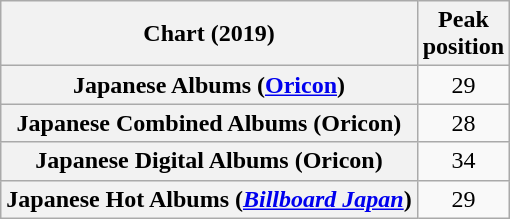<table class="wikitable sortable plainrowheaders">
<tr>
<th>Chart (2019)</th>
<th>Peak<br>position</th>
</tr>
<tr>
<th scope="row">Japanese Albums (<a href='#'>Oricon</a>)</th>
<td align="center">29</td>
</tr>
<tr>
<th scope="row">Japanese Combined Albums (Oricon)</th>
<td align="center">28</td>
</tr>
<tr>
<th scope="row">Japanese Digital Albums (Oricon)</th>
<td align="center">34</td>
</tr>
<tr>
<th scope="row">Japanese Hot Albums (<em><a href='#'>Billboard Japan</a></em>)</th>
<td align="center">29</td>
</tr>
</table>
